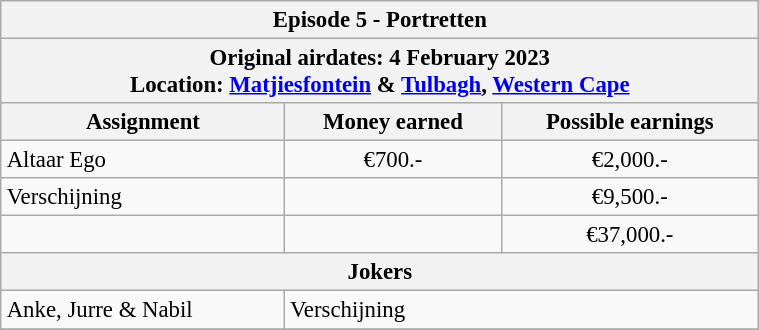<table class="wikitable" style="font-size: 95%; margin: 10px" align="right" width="40%">
<tr>
<th colspan=3>Episode 5 - Portretten</th>
</tr>
<tr>
<th colspan=3>Original airdates: 4 February 2023<br>Location: <a href='#'>Matjiesfontein</a> & <a href='#'>Tulbagh</a>, <a href='#'>Western Cape</a></th>
</tr>
<tr>
<th>Assignment</th>
<th>Money earned</th>
<th>Possible earnings</th>
</tr>
<tr>
<td>Altaar Ego</td>
<td align="center">€700.-</td>
<td align="center">€2,000.-</td>
</tr>
<tr>
<td>Verschijning</td>
<td align="center"></td>
<td align="center">€9,500.-</td>
</tr>
<tr>
<td><strong></strong></td>
<td align="center"><strong></strong></td>
<td align="center">€37,000.-</td>
</tr>
<tr>
<th colspan=3>Jokers</th>
</tr>
<tr>
<td>Anke, Jurre & Nabil</td>
<td colspan=2>Verschijning</td>
</tr>
<tr>
</tr>
</table>
